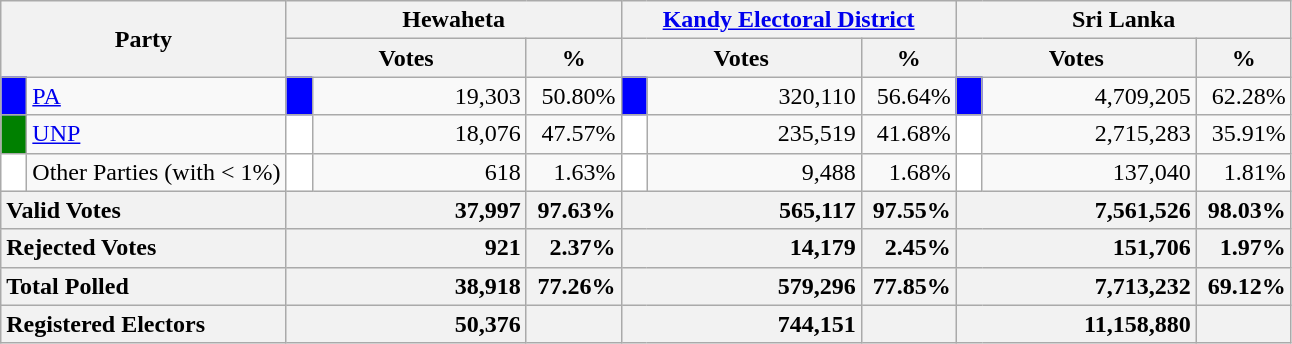<table class="wikitable">
<tr>
<th colspan="2" width="144px"rowspan="2">Party</th>
<th colspan="3" width="216px">Hewaheta</th>
<th colspan="3" width="216px"><a href='#'>Kandy Electoral District</a></th>
<th colspan="3" width="216px">Sri Lanka</th>
</tr>
<tr>
<th colspan="2" width="144px">Votes</th>
<th>%</th>
<th colspan="2" width="144px">Votes</th>
<th>%</th>
<th colspan="2" width="144px">Votes</th>
<th>%</th>
</tr>
<tr>
<td style="background-color:blue;" width="10px"></td>
<td style="text-align:left;"><a href='#'>PA</a></td>
<td style="background-color:blue;" width="10px"></td>
<td style="text-align:right;">19,303</td>
<td style="text-align:right;">50.80%</td>
<td style="background-color:blue;" width="10px"></td>
<td style="text-align:right;">320,110</td>
<td style="text-align:right;">56.64%</td>
<td style="background-color:blue;" width="10px"></td>
<td style="text-align:right;">4,709,205</td>
<td style="text-align:right;">62.28%</td>
</tr>
<tr>
<td style="background-color:green;" width="10px"></td>
<td style="text-align:left;"><a href='#'>UNP</a></td>
<td style="background-color:white;" width="10px"></td>
<td style="text-align:right;">18,076</td>
<td style="text-align:right;">47.57%</td>
<td style="background-color:white;" width="10px"></td>
<td style="text-align:right;">235,519</td>
<td style="text-align:right;">41.68%</td>
<td style="background-color:white;" width="10px"></td>
<td style="text-align:right;">2,715,283</td>
<td style="text-align:right;">35.91%</td>
</tr>
<tr>
<td style="background-color:white;" width="10px"></td>
<td style="text-align:left;">Other Parties (with < 1%)</td>
<td style="background-color:white;" width="10px"></td>
<td style="text-align:right;">618</td>
<td style="text-align:right;">1.63%</td>
<td style="background-color:white;" width="10px"></td>
<td style="text-align:right;">9,488</td>
<td style="text-align:right;">1.68%</td>
<td style="background-color:white;" width="10px"></td>
<td style="text-align:right;">137,040</td>
<td style="text-align:right;">1.81%</td>
</tr>
<tr>
<th colspan="2" width="144px"style="text-align:left;">Valid Votes</th>
<th style="text-align:right;"colspan="2" width="144px">37,997</th>
<th style="text-align:right;">97.63%</th>
<th style="text-align:right;"colspan="2" width="144px">565,117</th>
<th style="text-align:right;">97.55%</th>
<th style="text-align:right;"colspan="2" width="144px">7,561,526</th>
<th style="text-align:right;">98.03%</th>
</tr>
<tr>
<th colspan="2" width="144px"style="text-align:left;">Rejected Votes</th>
<th style="text-align:right;"colspan="2" width="144px">921</th>
<th style="text-align:right;">2.37%</th>
<th style="text-align:right;"colspan="2" width="144px">14,179</th>
<th style="text-align:right;">2.45%</th>
<th style="text-align:right;"colspan="2" width="144px">151,706</th>
<th style="text-align:right;">1.97%</th>
</tr>
<tr>
<th colspan="2" width="144px"style="text-align:left;">Total Polled</th>
<th style="text-align:right;"colspan="2" width="144px">38,918</th>
<th style="text-align:right;">77.26%</th>
<th style="text-align:right;"colspan="2" width="144px">579,296</th>
<th style="text-align:right;">77.85%</th>
<th style="text-align:right;"colspan="2" width="144px">7,713,232</th>
<th style="text-align:right;">69.12%</th>
</tr>
<tr>
<th colspan="2" width="144px"style="text-align:left;">Registered Electors</th>
<th style="text-align:right;"colspan="2" width="144px">50,376</th>
<th></th>
<th style="text-align:right;"colspan="2" width="144px">744,151</th>
<th></th>
<th style="text-align:right;"colspan="2" width="144px">11,158,880</th>
<th></th>
</tr>
</table>
